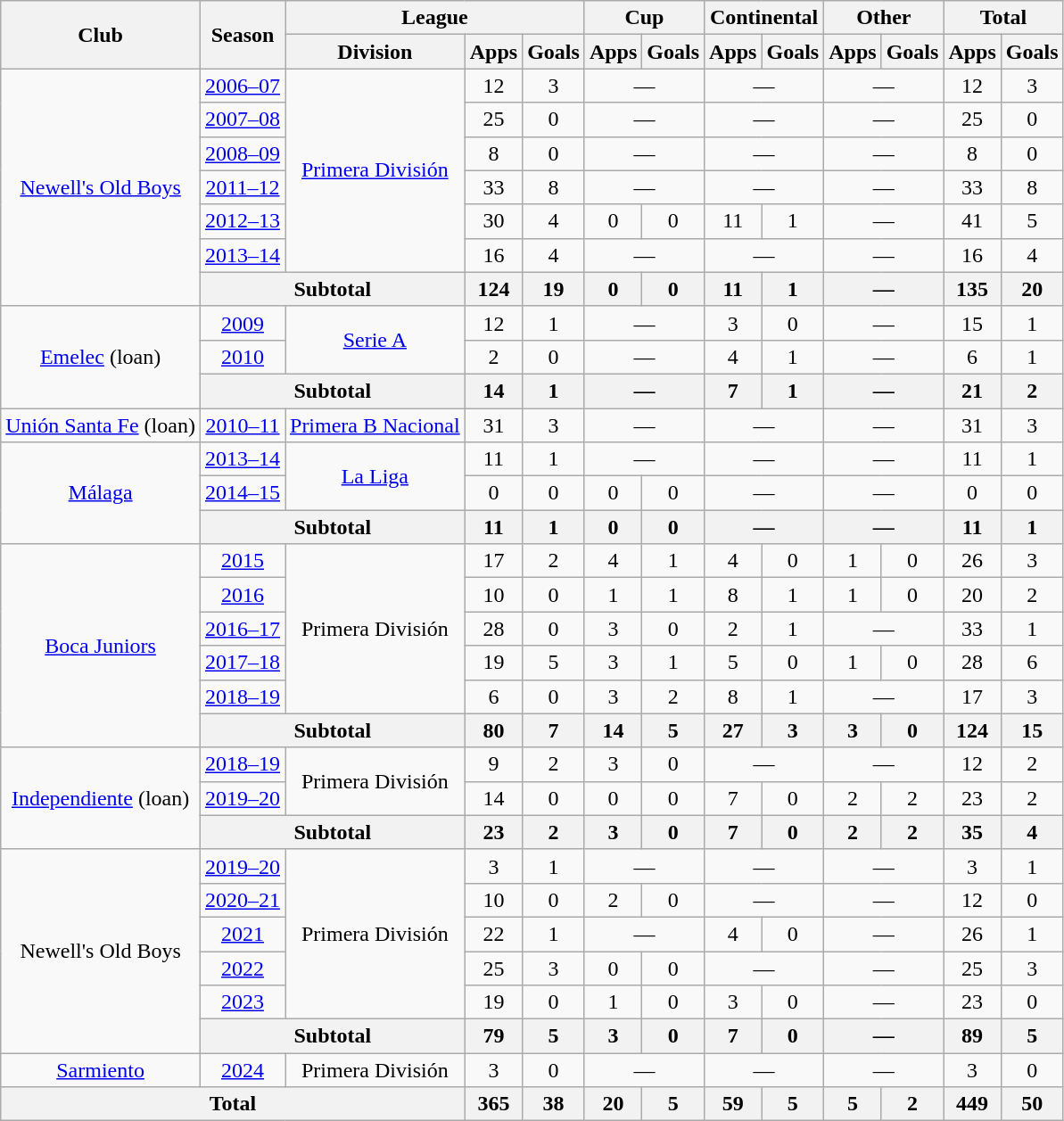<table class="wikitable" style="text-align: center;">
<tr>
<th rowspan="2">Club</th>
<th rowspan="2">Season</th>
<th colspan="3">League</th>
<th colspan="2">Cup</th>
<th colspan="2">Continental</th>
<th colspan="2">Other</th>
<th colspan="2">Total</th>
</tr>
<tr>
<th>Division</th>
<th>Apps</th>
<th>Goals</th>
<th>Apps</th>
<th>Goals</th>
<th>Apps</th>
<th>Goals</th>
<th>Apps</th>
<th>Goals</th>
<th>Apps</th>
<th>Goals</th>
</tr>
<tr>
<td rowspan="7" valign="center"><a href='#'>Newell's Old Boys</a></td>
<td><a href='#'>2006–07</a></td>
<td rowspan="6"><a href='#'>Primera División</a></td>
<td>12</td>
<td>3</td>
<td colspan="2">—</td>
<td colspan="2">—</td>
<td colspan="2">—</td>
<td>12</td>
<td>3</td>
</tr>
<tr>
<td><a href='#'>2007–08</a></td>
<td>25</td>
<td>0</td>
<td colspan="2">—</td>
<td colspan="2">—</td>
<td colspan="2">—</td>
<td>25</td>
<td>0</td>
</tr>
<tr>
<td><a href='#'>2008–09</a></td>
<td>8</td>
<td>0</td>
<td colspan="2">—</td>
<td colspan="2">—</td>
<td colspan="2">—</td>
<td>8</td>
<td>0</td>
</tr>
<tr>
<td><a href='#'>2011–12</a></td>
<td>33</td>
<td>8</td>
<td colspan="2">—</td>
<td colspan="2">—</td>
<td colspan="2">—</td>
<td>33</td>
<td>8</td>
</tr>
<tr>
<td><a href='#'>2012–13</a></td>
<td>30</td>
<td>4</td>
<td>0</td>
<td>0</td>
<td>11</td>
<td>1</td>
<td colspan="2">—</td>
<td>41</td>
<td>5</td>
</tr>
<tr>
<td><a href='#'>2013–14</a></td>
<td>16</td>
<td>4</td>
<td colspan="2">—</td>
<td colspan="2">—</td>
<td colspan="2">—</td>
<td>16</td>
<td>4</td>
</tr>
<tr>
<th colspan="2">Subtotal</th>
<th>124</th>
<th>19</th>
<th>0</th>
<th>0</th>
<th>11</th>
<th>1</th>
<th colspan="2">—</th>
<th>135</th>
<th>20</th>
</tr>
<tr>
<td rowspan="3" valign="center"><a href='#'>Emelec</a> (loan)</td>
<td><a href='#'>2009</a></td>
<td rowspan="2"><a href='#'>Serie A</a></td>
<td>12</td>
<td>1</td>
<td colspan="2">—</td>
<td>3</td>
<td>0</td>
<td colspan="2">—</td>
<td>15</td>
<td>1</td>
</tr>
<tr>
<td><a href='#'>2010</a></td>
<td>2</td>
<td>0</td>
<td colspan="2">—</td>
<td>4</td>
<td>1</td>
<td colspan="2">—</td>
<td>6</td>
<td>1</td>
</tr>
<tr>
<th colspan="2">Subtotal</th>
<th>14</th>
<th>1</th>
<th colspan="2">—</th>
<th>7</th>
<th>1</th>
<th colspan="2">—</th>
<th>21</th>
<th>2</th>
</tr>
<tr>
<td valign="center"><a href='#'>Unión Santa Fe</a> (loan)</td>
<td><a href='#'>2010–11</a></td>
<td><a href='#'>Primera B Nacional</a></td>
<td>31</td>
<td>3</td>
<td colspan="2">—</td>
<td colspan="2">—</td>
<td colspan="2">—</td>
<td>31</td>
<td>3</td>
</tr>
<tr>
<td rowspan="3" valign="center"><a href='#'>Málaga</a></td>
<td><a href='#'>2013–14</a></td>
<td rowspan="2"><a href='#'>La Liga</a></td>
<td>11</td>
<td>1</td>
<td colspan="2">—</td>
<td colspan="2">—</td>
<td colspan="2">—</td>
<td>11</td>
<td>1</td>
</tr>
<tr>
<td><a href='#'>2014–15</a></td>
<td>0</td>
<td>0</td>
<td>0</td>
<td>0</td>
<td colspan="2">—</td>
<td colspan="2">—</td>
<td>0</td>
<td>0</td>
</tr>
<tr>
<th colspan="2">Subtotal</th>
<th>11</th>
<th>1</th>
<th>0</th>
<th>0</th>
<th colspan="2">—</th>
<th colspan="2">—</th>
<th>11</th>
<th>1</th>
</tr>
<tr>
<td rowspan="6" valign="center"><a href='#'>Boca Juniors</a></td>
<td><a href='#'>2015</a></td>
<td rowspan="5">Primera División</td>
<td>17</td>
<td>2</td>
<td>4</td>
<td>1</td>
<td>4</td>
<td>0</td>
<td>1</td>
<td>0</td>
<td>26</td>
<td>3</td>
</tr>
<tr>
<td><a href='#'>2016</a></td>
<td>10</td>
<td>0</td>
<td>1</td>
<td>1</td>
<td>8</td>
<td>1</td>
<td>1</td>
<td>0</td>
<td>20</td>
<td>2</td>
</tr>
<tr>
<td><a href='#'>2016–17</a></td>
<td>28</td>
<td>0</td>
<td>3</td>
<td>0</td>
<td>2</td>
<td>1</td>
<td colspan="2">—</td>
<td>33</td>
<td>1</td>
</tr>
<tr>
<td><a href='#'>2017–18</a></td>
<td>19</td>
<td>5</td>
<td>3</td>
<td>1</td>
<td>5</td>
<td>0</td>
<td>1</td>
<td>0</td>
<td>28</td>
<td>6</td>
</tr>
<tr>
<td><a href='#'>2018–19</a></td>
<td>6</td>
<td>0</td>
<td>3</td>
<td>2</td>
<td>8</td>
<td>1</td>
<td colspan="2">—</td>
<td>17</td>
<td>3</td>
</tr>
<tr>
<th colspan="2">Subtotal</th>
<th>80</th>
<th>7</th>
<th>14</th>
<th>5</th>
<th>27</th>
<th>3</th>
<th>3</th>
<th>0</th>
<th>124</th>
<th>15</th>
</tr>
<tr>
<td rowspan="3"><a href='#'>Independiente</a> (loan)</td>
<td><a href='#'>2018–19</a></td>
<td rowspan="2">Primera División</td>
<td>9</td>
<td>2</td>
<td>3</td>
<td>0</td>
<td colspan="2">—</td>
<td colspan="2">—</td>
<td>12</td>
<td>2</td>
</tr>
<tr>
<td><a href='#'>2019–20</a></td>
<td>14</td>
<td>0</td>
<td>0</td>
<td>0</td>
<td>7</td>
<td>0</td>
<td>2</td>
<td>2</td>
<td>23</td>
<td>2</td>
</tr>
<tr>
<th colspan="2">Subtotal</th>
<th>23</th>
<th>2</th>
<th>3</th>
<th>0</th>
<th>7</th>
<th>0</th>
<th>2</th>
<th>2</th>
<th>35</th>
<th>4</th>
</tr>
<tr>
<td rowspan="6">Newell's Old Boys</td>
<td><a href='#'>2019–20</a></td>
<td rowspan="5">Primera División</td>
<td>3</td>
<td>1</td>
<td colspan="2">—</td>
<td colspan="2">—</td>
<td colspan="2">—</td>
<td>3</td>
<td>1</td>
</tr>
<tr>
<td><a href='#'>2020–21</a></td>
<td>10</td>
<td>0</td>
<td>2</td>
<td>0</td>
<td colspan="2">—</td>
<td colspan="2">—</td>
<td>12</td>
<td>0</td>
</tr>
<tr>
<td><a href='#'>2021</a></td>
<td>22</td>
<td>1</td>
<td colspan="2">—</td>
<td>4</td>
<td>0</td>
<td colspan="2">—</td>
<td>26</td>
<td>1</td>
</tr>
<tr>
<td><a href='#'>2022</a></td>
<td>25</td>
<td>3</td>
<td>0</td>
<td>0</td>
<td colspan="2">—</td>
<td colspan="2">—</td>
<td>25</td>
<td>3</td>
</tr>
<tr>
<td><a href='#'>2023</a></td>
<td>19</td>
<td>0</td>
<td>1</td>
<td>0</td>
<td>3</td>
<td>0</td>
<td colspan="2">—</td>
<td>23</td>
<td>0</td>
</tr>
<tr>
<th colspan="2">Subtotal</th>
<th>79</th>
<th>5</th>
<th>3</th>
<th>0</th>
<th>7</th>
<th>0</th>
<th colspan="2">—</th>
<th>89</th>
<th>5</th>
</tr>
<tr>
<td><a href='#'>Sarmiento</a></td>
<td><a href='#'>2024</a></td>
<td>Primera División</td>
<td>3</td>
<td>0</td>
<td colspan="2">—</td>
<td colspan="2">—</td>
<td colspan="2">—</td>
<td>3</td>
<td>0</td>
</tr>
<tr>
<th colspan="3"><strong>Total</strong></th>
<th>365</th>
<th>38</th>
<th>20</th>
<th>5</th>
<th>59</th>
<th>5</th>
<th>5</th>
<th>2</th>
<th>449</th>
<th>50</th>
</tr>
</table>
